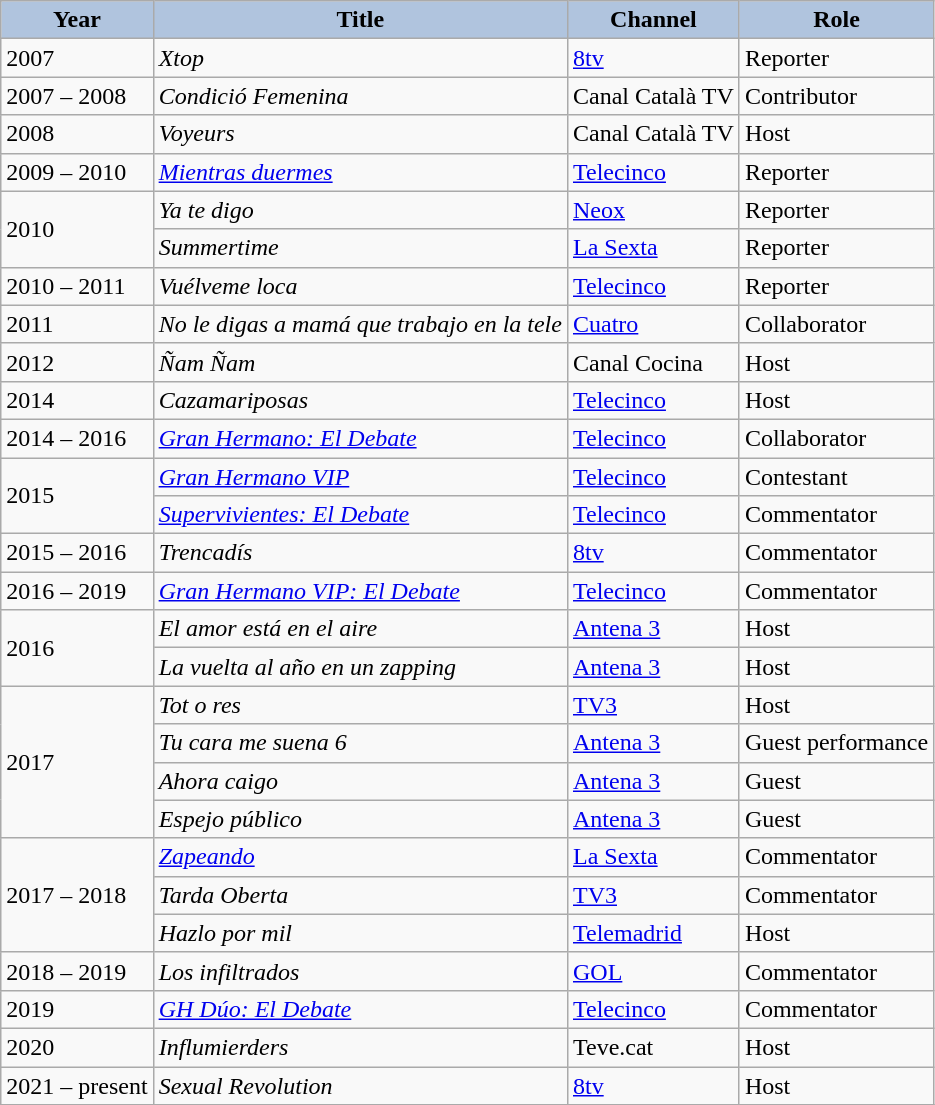<table class="wikitable">
<tr>
<th style="background: #B0C4DE;">Year</th>
<th style="background: #B0C4DE;">Title</th>
<th style="background: #B0C4DE;">Channel</th>
<th style="background: #B0C4DE;">Role</th>
</tr>
<tr>
<td>2007</td>
<td><em>Xtop</em></td>
<td><a href='#'>8tv</a></td>
<td>Reporter</td>
</tr>
<tr>
<td>2007 – 2008</td>
<td><em>Condició Femenina</em></td>
<td>Canal Català TV</td>
<td>Contributor</td>
</tr>
<tr>
<td>2008</td>
<td><em>Voyeurs</em></td>
<td>Canal Català TV</td>
<td>Host</td>
</tr>
<tr>
<td>2009 – 2010</td>
<td><em><a href='#'>Mientras duermes</a></em></td>
<td><a href='#'>Telecinco</a></td>
<td>Reporter</td>
</tr>
<tr>
<td rowspan="2">2010</td>
<td><em>Ya te digo</em></td>
<td><a href='#'>Neox</a></td>
<td>Reporter</td>
</tr>
<tr>
<td><em>Summertime</em></td>
<td><a href='#'>La Sexta</a></td>
<td>Reporter</td>
</tr>
<tr>
<td>2010 – 2011</td>
<td><em>Vuélveme loca</em></td>
<td><a href='#'>Telecinco</a></td>
<td>Reporter</td>
</tr>
<tr>
<td>2011</td>
<td><em>No le digas a mamá que trabajo en la tele</em></td>
<td><a href='#'>Cuatro</a></td>
<td>Collaborator</td>
</tr>
<tr>
<td>2012</td>
<td><em>Ñam Ñam</em></td>
<td>Canal Cocina</td>
<td>Host</td>
</tr>
<tr>
<td>2014</td>
<td><em>Cazamariposas</em></td>
<td><a href='#'>Telecinco</a></td>
<td>Host</td>
</tr>
<tr>
<td>2014 – 2016</td>
<td><em><a href='#'>Gran Hermano: El Debate</a></em></td>
<td><a href='#'>Telecinco</a></td>
<td>Collaborator</td>
</tr>
<tr>
<td rowspan="2">2015</td>
<td><em><a href='#'>Gran Hermano VIP</a></em></td>
<td><a href='#'>Telecinco</a></td>
<td>Contestant</td>
</tr>
<tr>
<td><em><a href='#'>Supervivientes: El Debate</a></em></td>
<td><a href='#'>Telecinco</a></td>
<td>Commentator</td>
</tr>
<tr>
<td>2015 – 2016</td>
<td><em>Trencadís</em></td>
<td><a href='#'>8tv</a></td>
<td>Commentator</td>
</tr>
<tr>
<td>2016 – 2019</td>
<td><em><a href='#'>Gran Hermano VIP: El Debate</a></em></td>
<td><a href='#'>Telecinco</a></td>
<td>Commentator</td>
</tr>
<tr>
<td rowspan="2">2016</td>
<td><em>El amor está en el aire</em></td>
<td><a href='#'>Antena 3</a></td>
<td>Host</td>
</tr>
<tr>
<td><em>La vuelta al año en un zapping</em></td>
<td><a href='#'>Antena 3</a></td>
<td>Host</td>
</tr>
<tr>
<td rowspan="4">2017</td>
<td><em>Tot o res</em></td>
<td><a href='#'>TV3</a></td>
<td>Host</td>
</tr>
<tr>
<td><em>Tu cara me suena 6</em></td>
<td><a href='#'>Antena 3</a></td>
<td>Guest performance</td>
</tr>
<tr>
<td><em>Ahora caigo</em></td>
<td><a href='#'>Antena 3</a></td>
<td>Guest</td>
</tr>
<tr>
<td><em>Espejo público</em></td>
<td><a href='#'>Antena 3</a></td>
<td>Guest</td>
</tr>
<tr>
<td rowspan="3">2017 – 2018</td>
<td><em><a href='#'>Zapeando</a></em></td>
<td><a href='#'>La Sexta</a></td>
<td>Commentator</td>
</tr>
<tr>
<td><em>Tarda Oberta</em></td>
<td><a href='#'>TV3</a></td>
<td>Commentator</td>
</tr>
<tr>
<td><em>Hazlo por mil</em></td>
<td><a href='#'>Telemadrid</a></td>
<td>Host</td>
</tr>
<tr>
<td>2018 – 2019</td>
<td><em>Los infiltrados</em></td>
<td><a href='#'>GOL</a></td>
<td>Commentator</td>
</tr>
<tr>
<td>2019</td>
<td><em><a href='#'>GH Dúo: El Debate</a></em></td>
<td><a href='#'>Telecinco</a></td>
<td>Commentator</td>
</tr>
<tr>
<td>2020</td>
<td><em>Influmierders</em></td>
<td>Teve.cat</td>
<td>Host</td>
</tr>
<tr>
<td>2021 – present</td>
<td><em>Sexual Revolution</em></td>
<td><a href='#'>8tv</a></td>
<td>Host</td>
</tr>
<tr>
</tr>
</table>
